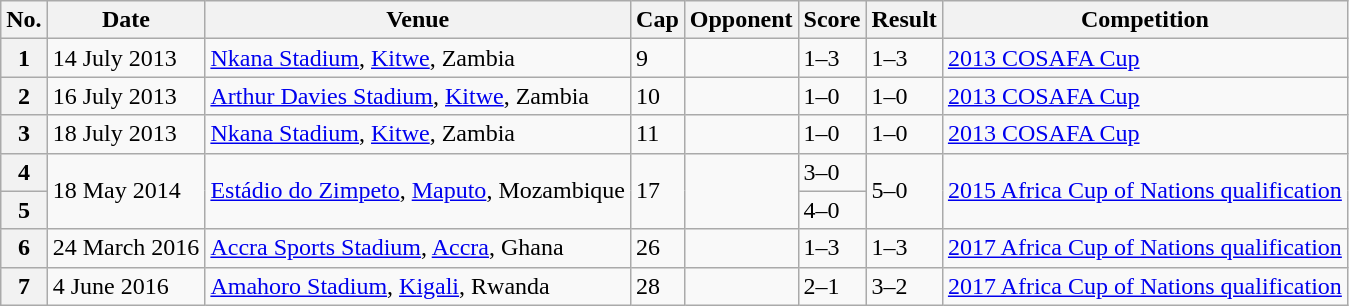<table class="wikitable sortable plainrowheaders">
<tr>
<th scope=col>No.</th>
<th scope=col data-sort-type=date>Date</th>
<th scope=col>Venue</th>
<th scope=col>Cap</th>
<th scope=col>Opponent</th>
<th scope=col>Score</th>
<th scope=col>Result</th>
<th scope=col>Competition</th>
</tr>
<tr>
<th scope=row>1</th>
<td>14 July 2013</td>
<td><a href='#'>Nkana Stadium</a>, <a href='#'>Kitwe</a>, Zambia</td>
<td>9</td>
<td></td>
<td>1–3</td>
<td>1–3</td>
<td><a href='#'>2013 COSAFA Cup</a></td>
</tr>
<tr>
<th scope=row>2</th>
<td>16 July 2013</td>
<td><a href='#'>Arthur Davies Stadium</a>, <a href='#'>Kitwe</a>, Zambia</td>
<td>10</td>
<td></td>
<td>1–0</td>
<td>1–0</td>
<td><a href='#'>2013 COSAFA Cup</a></td>
</tr>
<tr>
<th scope=row>3</th>
<td>18 July 2013</td>
<td><a href='#'>Nkana Stadium</a>, <a href='#'>Kitwe</a>, Zambia</td>
<td>11</td>
<td></td>
<td>1–0</td>
<td>1–0</td>
<td><a href='#'>2013 COSAFA Cup</a></td>
</tr>
<tr>
<th scope=row>4</th>
<td rowspan=2>18 May 2014</td>
<td rowspan=2><a href='#'>Estádio do Zimpeto</a>, <a href='#'>Maputo</a>, Mozambique</td>
<td rowspan=2>17</td>
<td rowspan=2></td>
<td>3–0</td>
<td rowspan=2>5–0</td>
<td rowspan=2><a href='#'>2015 Africa Cup of Nations qualification</a></td>
</tr>
<tr>
<th scope=row>5</th>
<td>4–0</td>
</tr>
<tr>
<th scope=row>6</th>
<td>24 March 2016</td>
<td><a href='#'>Accra Sports Stadium</a>, <a href='#'>Accra</a>, Ghana</td>
<td>26</td>
<td></td>
<td>1–3</td>
<td>1–3</td>
<td><a href='#'>2017 Africa Cup of Nations qualification</a></td>
</tr>
<tr>
<th scope=row>7</th>
<td>4 June 2016</td>
<td><a href='#'>Amahoro Stadium</a>, <a href='#'>Kigali</a>, Rwanda</td>
<td>28</td>
<td></td>
<td>2–1</td>
<td>3–2</td>
<td><a href='#'>2017 Africa Cup of Nations qualification</a></td>
</tr>
</table>
